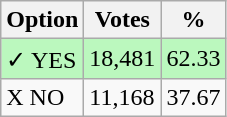<table class="wikitable">
<tr>
<th>Option</th>
<th>Votes</th>
<th>%</th>
</tr>
<tr>
<td style=background:#bbf8be>✓ YES</td>
<td style=background:#bbf8be>18,481</td>
<td style=background:#bbf8be>62.33</td>
</tr>
<tr>
<td>X NO</td>
<td>11,168</td>
<td>37.67</td>
</tr>
</table>
